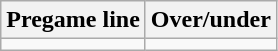<table class="wikitable">
<tr align="center">
<th style=>Pregame line</th>
<th style=>Over/under</th>
</tr>
<tr align="center">
<td></td>
<td></td>
</tr>
</table>
